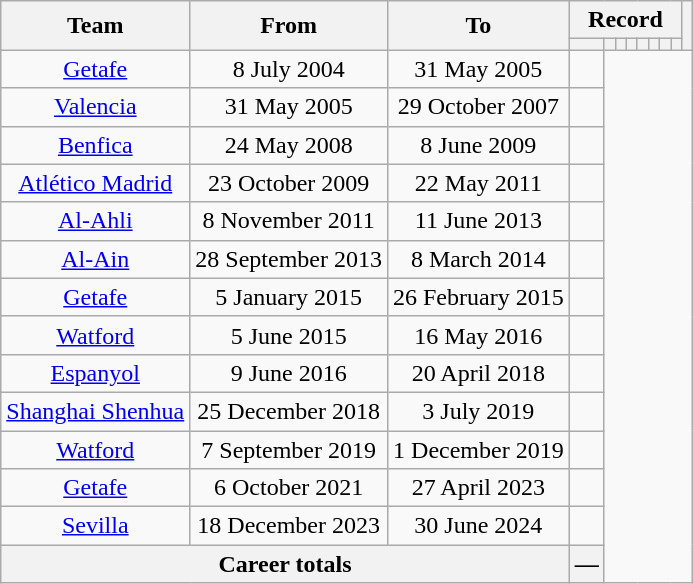<table class="wikitable" style="text-align: center">
<tr>
<th rowspan="2">Team</th>
<th rowspan="2">From</th>
<th rowspan="2">To</th>
<th colspan="8">Record</th>
<th rowspan=2></th>
</tr>
<tr>
<th></th>
<th></th>
<th></th>
<th></th>
<th></th>
<th></th>
<th></th>
<th></th>
</tr>
<tr>
<td><a href='#'>Getafe</a></td>
<td>8 July 2004</td>
<td>31 May 2005<br></td>
<td></td>
</tr>
<tr>
<td><a href='#'>Valencia</a></td>
<td>31 May 2005</td>
<td>29 October 2007<br></td>
<td></td>
</tr>
<tr>
<td><a href='#'>Benfica</a></td>
<td>24 May 2008</td>
<td>8 June 2009<br></td>
<td></td>
</tr>
<tr>
<td><a href='#'>Atlético Madrid</a></td>
<td>23 October 2009</td>
<td>22 May 2011<br></td>
<td></td>
</tr>
<tr>
<td><a href='#'>Al-Ahli</a></td>
<td>8 November 2011</td>
<td>11 June 2013<br></td>
<td></td>
</tr>
<tr>
<td><a href='#'>Al-Ain</a></td>
<td>28 September 2013</td>
<td>8 March 2014<br></td>
<td></td>
</tr>
<tr>
<td><a href='#'>Getafe</a></td>
<td>5 January 2015</td>
<td>26 February 2015<br></td>
<td></td>
</tr>
<tr>
<td><a href='#'>Watford</a></td>
<td>5 June 2015</td>
<td>16 May 2016<br></td>
<td></td>
</tr>
<tr>
<td><a href='#'>Espanyol</a></td>
<td>9 June 2016</td>
<td>20 April 2018<br></td>
<td></td>
</tr>
<tr>
<td><a href='#'>Shanghai Shenhua</a></td>
<td>25 December 2018</td>
<td>3 July 2019<br></td>
<td></td>
</tr>
<tr>
<td><a href='#'>Watford</a></td>
<td>7 September 2019</td>
<td>1 December 2019<br></td>
<td></td>
</tr>
<tr>
<td><a href='#'>Getafe</a></td>
<td>6 October 2021</td>
<td>27 April 2023<br></td>
<td></td>
</tr>
<tr>
<td><a href='#'>Sevilla</a></td>
<td>18 December 2023</td>
<td>30 June 2024<br></td>
<td></td>
</tr>
<tr>
<th colspan="3">Career totals<br></th>
<th>—</th>
</tr>
</table>
